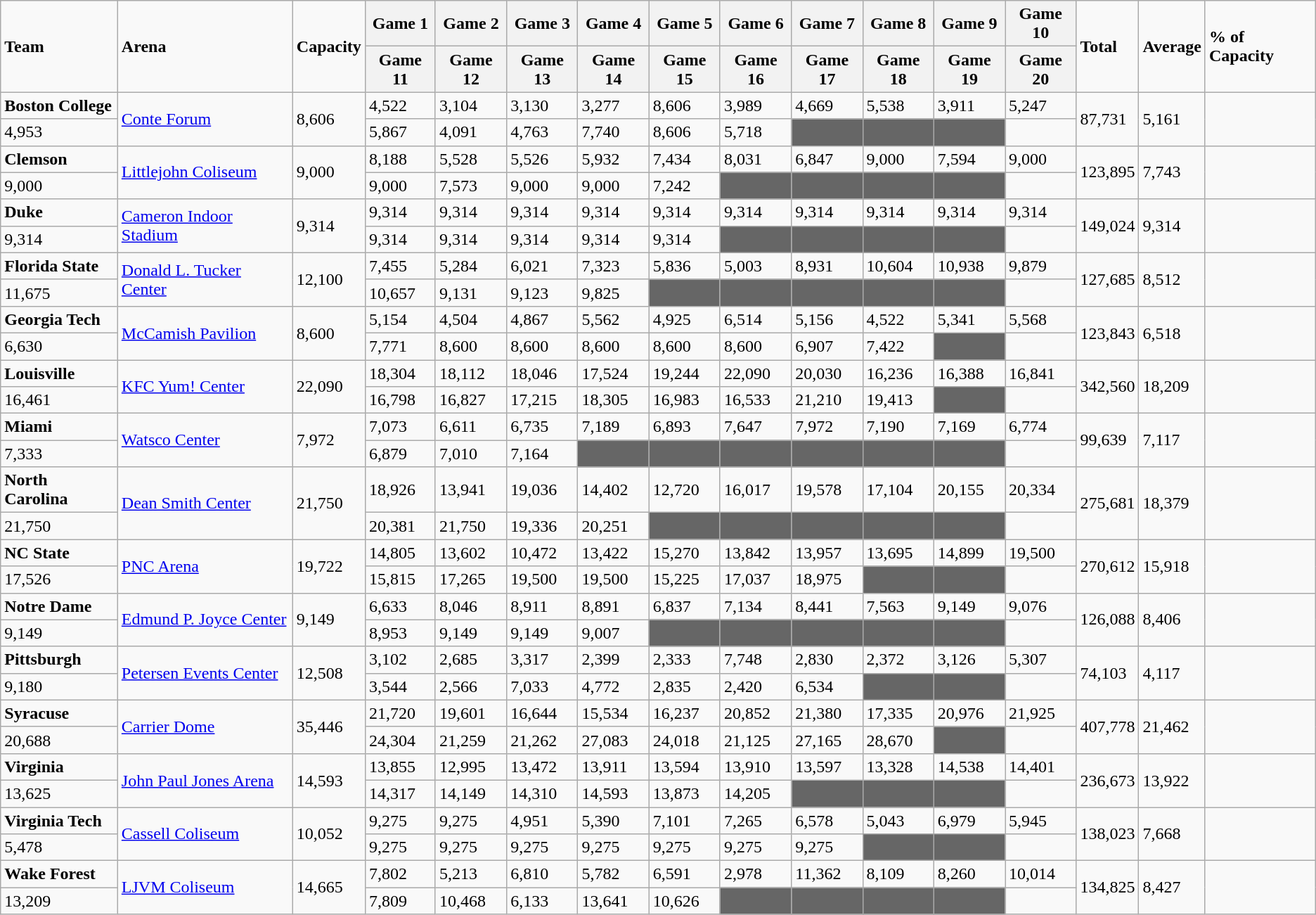<table class="wikitable sortable">
<tr>
<td rowspan=2><strong>Team</strong></td>
<td rowspan=2><strong>Arena</strong></td>
<td rowspan=2><strong>Capacity</strong></td>
<th>Game 1</th>
<th>Game 2</th>
<th>Game 3</th>
<th>Game 4</th>
<th>Game 5</th>
<th>Game 6</th>
<th>Game 7</th>
<th>Game 8</th>
<th>Game 9</th>
<th>Game 10</th>
<td rowspan=2><strong>Total</strong></td>
<td rowspan=2><strong>Average</strong></td>
<td rowspan=2><strong>% of Capacity</strong></td>
</tr>
<tr>
<th>Game 11</th>
<th>Game 12</th>
<th>Game 13</th>
<th>Game 14</th>
<th>Game 15</th>
<th>Game 16</th>
<th>Game 17</th>
<th>Game 18</th>
<th>Game 19</th>
<th>Game 20</th>
</tr>
<tr>
<td style=><strong>Boston College</strong></td>
<td rowspan=2><a href='#'>Conte Forum</a></td>
<td rowspan=2>8,606</td>
<td>4,522</td>
<td>3,104</td>
<td>3,130</td>
<td>3,277</td>
<td>8,606</td>
<td>3,989</td>
<td>4,669</td>
<td>5,538</td>
<td>3,911</td>
<td>5,247</td>
<td rowspan=2>87,731</td>
<td rowspan=2>5,161</td>
<td rowspan=2></td>
</tr>
<tr>
<td>4,953</td>
<td>5,867</td>
<td>4,091</td>
<td>4,763</td>
<td>7,740</td>
<td>8,606</td>
<td>5,718</td>
<td style="background:#666666;"></td>
<td style="background:#666666;"></td>
<td style="background:#666666;"></td>
</tr>
<tr>
<td style=><strong>Clemson</strong></td>
<td rowspan=2><a href='#'>Littlejohn Coliseum</a></td>
<td rowspan=2>9,000</td>
<td>8,188</td>
<td>5,528</td>
<td>5,526</td>
<td>5,932</td>
<td>7,434</td>
<td>8,031</td>
<td>6,847</td>
<td>9,000</td>
<td>7,594</td>
<td>9,000</td>
<td rowspan=2>123,895</td>
<td rowspan=2>7,743</td>
<td rowspan=2></td>
</tr>
<tr>
<td>9,000</td>
<td>9,000</td>
<td>7,573</td>
<td>9,000</td>
<td>9,000</td>
<td>7,242</td>
<td style="background:#666666;"></td>
<td style="background:#666666;"></td>
<td style="background:#666666;"></td>
<td style="background:#666666;"></td>
</tr>
<tr>
<td style=><strong>Duke</strong></td>
<td rowspan=2><a href='#'>Cameron Indoor Stadium</a></td>
<td rowspan=2>9,314</td>
<td>9,314</td>
<td>9,314</td>
<td>9,314</td>
<td>9,314</td>
<td>9,314</td>
<td>9,314</td>
<td>9,314</td>
<td>9,314</td>
<td>9,314</td>
<td>9,314</td>
<td rowspan=2>149,024</td>
<td rowspan=2>9,314</td>
<td rowspan=2></td>
</tr>
<tr>
<td>9,314</td>
<td>9,314</td>
<td>9,314</td>
<td>9,314</td>
<td>9,314</td>
<td>9,314</td>
<td style="background:#666666;"></td>
<td style="background:#666666;"></td>
<td style="background:#666666;"></td>
<td style="background:#666666;"></td>
</tr>
<tr>
<td style=><strong>Florida State</strong></td>
<td rowspan=2><a href='#'>Donald L. Tucker Center</a></td>
<td rowspan=2>12,100</td>
<td>7,455</td>
<td>5,284</td>
<td>6,021</td>
<td>7,323</td>
<td>5,836</td>
<td>5,003</td>
<td>8,931</td>
<td>10,604</td>
<td>10,938</td>
<td>9,879</td>
<td rowspan=2>127,685</td>
<td rowspan=2>8,512</td>
<td rowspan=2></td>
</tr>
<tr>
<td>11,675</td>
<td>10,657</td>
<td>9,131</td>
<td>9,123</td>
<td>9,825</td>
<td style="background:#666666;"></td>
<td style="background:#666666;"></td>
<td style="background:#666666;"></td>
<td style="background:#666666;"></td>
<td style="background:#666666;"></td>
</tr>
<tr>
<td style=><strong>Georgia Tech</strong></td>
<td rowspan=2><a href='#'>McCamish Pavilion</a></td>
<td rowspan=2>8,600</td>
<td>5,154</td>
<td>4,504</td>
<td>4,867</td>
<td>5,562</td>
<td>4,925</td>
<td>6,514</td>
<td>5,156</td>
<td>4,522</td>
<td>5,341</td>
<td>5,568</td>
<td rowspan=2>123,843</td>
<td rowspan=2>6,518</td>
<td rowspan=2></td>
</tr>
<tr>
<td>6,630</td>
<td>7,771</td>
<td>8,600</td>
<td>8,600</td>
<td>8,600</td>
<td>8,600</td>
<td>8,600</td>
<td>6,907</td>
<td>7,422</td>
<td style="background:#666666;"></td>
</tr>
<tr>
<td style=><strong>Louisville</strong></td>
<td rowspan=2><a href='#'>KFC Yum! Center</a></td>
<td rowspan=2>22,090</td>
<td>18,304</td>
<td>18,112</td>
<td>18,046</td>
<td>17,524</td>
<td>19,244</td>
<td>22,090</td>
<td>20,030</td>
<td>16,236</td>
<td>16,388</td>
<td>16,841</td>
<td rowspan=2>342,560</td>
<td rowspan=2>18,209</td>
<td rowspan=2></td>
</tr>
<tr>
<td>16,461</td>
<td>16,798</td>
<td>16,827</td>
<td>17,215</td>
<td>18,305</td>
<td>16,983</td>
<td>16,533</td>
<td>21,210</td>
<td>19,413</td>
<td style="background:#666666;"></td>
</tr>
<tr>
<td style=><strong>Miami</strong></td>
<td rowspan=2><a href='#'>Watsco Center</a></td>
<td rowspan=2>7,972</td>
<td>7,073</td>
<td>6,611</td>
<td>6,735</td>
<td>7,189</td>
<td>6,893</td>
<td>7,647</td>
<td>7,972</td>
<td>7,190</td>
<td>7,169</td>
<td>6,774</td>
<td rowspan=2>99,639</td>
<td rowspan=2>7,117</td>
<td rowspan=2></td>
</tr>
<tr>
<td>7,333</td>
<td>6,879</td>
<td>7,010</td>
<td>7,164</td>
<td style="background:#666666;"></td>
<td style="background:#666666;"></td>
<td style="background:#666666;"></td>
<td style="background:#666666;"></td>
<td style="background:#666666;"></td>
<td style="background:#666666;"></td>
</tr>
<tr>
<td style=><strong>North Carolina</strong></td>
<td rowspan=2><a href='#'>Dean Smith Center</a></td>
<td rowspan=2>21,750</td>
<td>18,926</td>
<td>13,941</td>
<td>19,036</td>
<td>14,402</td>
<td>12,720</td>
<td>16,017</td>
<td>19,578</td>
<td>17,104</td>
<td>20,155</td>
<td>20,334</td>
<td rowspan=2>275,681</td>
<td rowspan=2>18,379</td>
<td rowspan=2></td>
</tr>
<tr>
<td>21,750</td>
<td>20,381</td>
<td>21,750</td>
<td>19,336</td>
<td>20,251</td>
<td style="background:#666666;"></td>
<td style="background:#666666;"></td>
<td style="background:#666666;"></td>
<td style="background:#666666;"></td>
<td style="background:#666666;"></td>
</tr>
<tr>
<td style=><strong>NC State</strong></td>
<td rowspan=2><a href='#'>PNC Arena</a></td>
<td rowspan=2>19,722</td>
<td>14,805</td>
<td>13,602</td>
<td>10,472</td>
<td>13,422</td>
<td>15,270</td>
<td>13,842</td>
<td>13,957</td>
<td>13,695</td>
<td>14,899</td>
<td>19,500</td>
<td rowspan=2>270,612</td>
<td rowspan=2>15,918</td>
<td rowspan=2></td>
</tr>
<tr>
<td>17,526</td>
<td>15,815</td>
<td>17,265</td>
<td>19,500</td>
<td>19,500</td>
<td>15,225</td>
<td>17,037</td>
<td>18,975</td>
<td style="background:#666666;"></td>
<td style="background:#666666;"></td>
</tr>
<tr>
<td style=><strong>Notre Dame</strong></td>
<td rowspan=2><a href='#'>Edmund P. Joyce Center</a></td>
<td rowspan=2>9,149</td>
<td>6,633</td>
<td>8,046</td>
<td>8,911</td>
<td>8,891</td>
<td>6,837</td>
<td>7,134</td>
<td>8,441</td>
<td>7,563</td>
<td>9,149</td>
<td>9,076</td>
<td rowspan=2>126,088</td>
<td rowspan=2>8,406</td>
<td rowspan=2></td>
</tr>
<tr>
<td>9,149</td>
<td>8,953</td>
<td>9,149</td>
<td>9,149</td>
<td>9,007</td>
<td style="background:#666666;"></td>
<td style="background:#666666;"></td>
<td style="background:#666666;"></td>
<td style="background:#666666;"></td>
<td style="background:#666666;"></td>
</tr>
<tr>
<td style=><strong>Pittsburgh</strong></td>
<td rowspan=2><a href='#'>Petersen Events Center</a></td>
<td rowspan=2>12,508</td>
<td>3,102</td>
<td>2,685</td>
<td>3,317</td>
<td>2,399</td>
<td>2,333</td>
<td>7,748</td>
<td>2,830</td>
<td>2,372</td>
<td>3,126</td>
<td>5,307</td>
<td rowspan=2>74,103</td>
<td rowspan=2>4,117</td>
<td rowspan=2></td>
</tr>
<tr>
<td>9,180</td>
<td>3,544</td>
<td>2,566</td>
<td>7,033</td>
<td>4,772</td>
<td>2,835</td>
<td>2,420</td>
<td>6,534</td>
<td style="background:#666666;"></td>
<td style="background:#666666;"></td>
</tr>
<tr>
<td style=><strong>Syracuse</strong></td>
<td rowspan=2><a href='#'>Carrier Dome</a></td>
<td rowspan=2>35,446</td>
<td>21,720</td>
<td>19,601</td>
<td>16,644</td>
<td>15,534</td>
<td>16,237</td>
<td>20,852</td>
<td>21,380</td>
<td>17,335</td>
<td>20,976</td>
<td>21,925</td>
<td rowspan=2>407,778</td>
<td rowspan=2>21,462</td>
<td rowspan=2></td>
</tr>
<tr>
<td>20,688</td>
<td>24,304</td>
<td>21,259</td>
<td>21,262</td>
<td>27,083</td>
<td>24,018</td>
<td>21,125</td>
<td>27,165</td>
<td>28,670</td>
<td style="background:#666666;"></td>
</tr>
<tr>
<td style=><strong>Virginia</strong></td>
<td rowspan=2><a href='#'>John Paul Jones Arena</a></td>
<td rowspan=2>14,593</td>
<td>13,855</td>
<td>12,995</td>
<td>13,472</td>
<td>13,911</td>
<td>13,594</td>
<td>13,910</td>
<td>13,597</td>
<td>13,328</td>
<td>14,538</td>
<td>14,401</td>
<td rowspan=2>236,673</td>
<td rowspan=2>13,922</td>
<td rowspan=2></td>
</tr>
<tr>
<td>13,625</td>
<td>14,317</td>
<td>14,149</td>
<td>14,310</td>
<td>14,593</td>
<td>13,873</td>
<td>14,205</td>
<td style="background:#666666;"></td>
<td style="background:#666666;"></td>
<td style="background:#666666;"></td>
</tr>
<tr>
<td style=><strong>Virginia Tech</strong></td>
<td rowspan=2><a href='#'>Cassell Coliseum</a></td>
<td rowspan=2>10,052</td>
<td>9,275</td>
<td>9,275</td>
<td>4,951</td>
<td>5,390</td>
<td>7,101</td>
<td>7,265</td>
<td>6,578</td>
<td>5,043</td>
<td>6,979</td>
<td>5,945</td>
<td rowspan=2>138,023</td>
<td rowspan=2>7,668</td>
<td rowspan=2></td>
</tr>
<tr>
<td>5,478</td>
<td>9,275</td>
<td>9,275</td>
<td>9,275</td>
<td>9,275</td>
<td>9,275</td>
<td>9,275</td>
<td>9,275</td>
<td style="background:#666666;"></td>
<td style="background:#666666;"></td>
</tr>
<tr>
<td style=><strong>Wake Forest</strong></td>
<td rowspan=2><a href='#'>LJVM Coliseum</a></td>
<td rowspan=2>14,665</td>
<td>7,802</td>
<td>5,213</td>
<td>6,810</td>
<td>5,782</td>
<td>6,591</td>
<td>2,978</td>
<td>11,362</td>
<td>8,109</td>
<td>8,260</td>
<td>10,014</td>
<td rowspan=2>134,825</td>
<td rowspan=2>8,427</td>
<td rowspan=2></td>
</tr>
<tr>
<td>13,209</td>
<td>7,809</td>
<td>10,468</td>
<td>6,133</td>
<td>13,641</td>
<td>10,626</td>
<td style="background:#666666;"></td>
<td style="background:#666666;"></td>
<td style="background:#666666;"></td>
<td style="background:#666666;"></td>
</tr>
</table>
